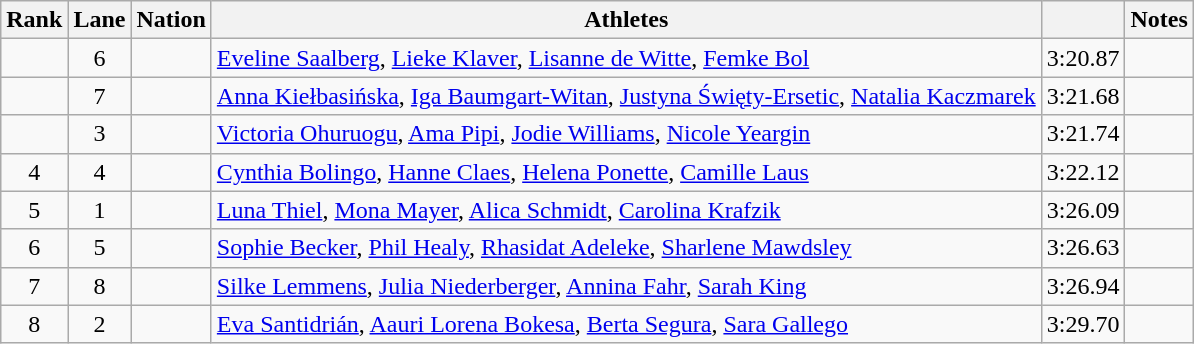<table class="wikitable sortable" style="text-align:center">
<tr>
<th scope="col">Rank</th>
<th scope="col">Lane</th>
<th scope="col">Nation</th>
<th scope="col">Athletes</th>
<th scope="col"></th>
<th scope="col">Notes</th>
</tr>
<tr>
<td></td>
<td>6</td>
<td style="text-align:left"></td>
<td style="text-align:left"><a href='#'>Eveline Saalberg</a>, <a href='#'>Lieke Klaver</a>, <a href='#'>Lisanne de Witte</a>, <a href='#'>Femke Bol</a></td>
<td>3:20.87</td>
<td> </td>
</tr>
<tr>
<td></td>
<td>7</td>
<td style="text-align:left"></td>
<td style="text-align:left"><a href='#'>Anna Kiełbasińska</a>, <a href='#'>Iga Baumgart-Witan</a>, <a href='#'>Justyna Święty-Ersetic</a>, <a href='#'>Natalia Kaczmarek</a></td>
<td>3:21.68</td>
<td></td>
</tr>
<tr>
<td></td>
<td>3</td>
<td style="text-align:left"></td>
<td style="text-align:left"><a href='#'>Victoria Ohuruogu</a>, <a href='#'>Ama Pipi</a>, <a href='#'>Jodie Williams</a>, <a href='#'>Nicole Yeargin</a></td>
<td>3:21.74</td>
<td></td>
</tr>
<tr>
<td>4</td>
<td>4</td>
<td style="text-align:left"></td>
<td style="text-align:left"><a href='#'>Cynthia Bolingo</a>, <a href='#'>Hanne Claes</a>, <a href='#'>Helena Ponette</a>, <a href='#'>Camille Laus</a></td>
<td>3:22.12</td>
<td></td>
</tr>
<tr>
<td>5</td>
<td>1</td>
<td style="text-align:left"></td>
<td style="text-align:left"><a href='#'>Luna Thiel</a>, <a href='#'>Mona Mayer</a>, <a href='#'>Alica Schmidt</a>, <a href='#'>Carolina Krafzik</a></td>
<td>3:26.09</td>
<td></td>
</tr>
<tr>
<td>6</td>
<td>5</td>
<td style="text-align:left"></td>
<td style="text-align:left"><a href='#'>Sophie Becker</a>, <a href='#'>Phil Healy</a>, <a href='#'>Rhasidat Adeleke</a>, <a href='#'>Sharlene Mawdsley</a></td>
<td>3:26.63</td>
<td></td>
</tr>
<tr>
<td>7</td>
<td>8</td>
<td style="text-align:left"></td>
<td style="text-align:left"><a href='#'>Silke Lemmens</a>, <a href='#'>Julia Niederberger</a>, <a href='#'>Annina Fahr</a>, <a href='#'>Sarah King</a></td>
<td>3:26.94</td>
<td></td>
</tr>
<tr>
<td>8</td>
<td>2</td>
<td style="text-align:left"></td>
<td style="text-align:left"><a href='#'>Eva Santidrián</a>, <a href='#'>Aauri Lorena Bokesa</a>, <a href='#'>Berta Segura</a>, <a href='#'>Sara Gallego</a></td>
<td>3:29.70</td>
<td></td>
</tr>
</table>
